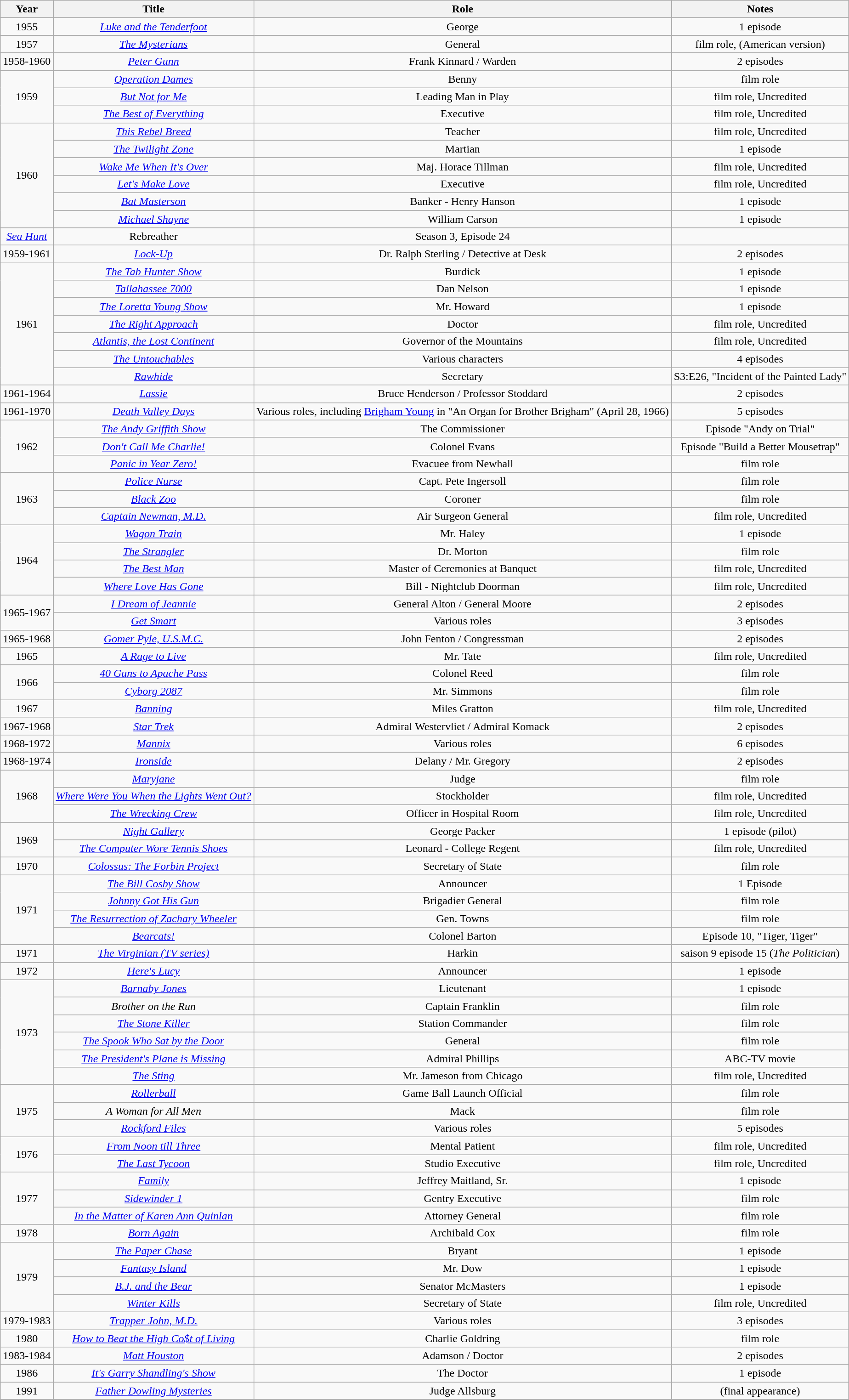<table class="wikitable sortable" style="text-align:center">
<tr>
<th>Year</th>
<th>Title</th>
<th>Role</th>
<th>Notes</th>
</tr>
<tr>
<td>1955</td>
<td><em><a href='#'>Luke and the Tenderfoot</a></em></td>
<td>George</td>
<td>1 episode</td>
</tr>
<tr>
<td>1957</td>
<td><em><a href='#'>The Mysterians</a></em></td>
<td>General</td>
<td>film role, (American version)</td>
</tr>
<tr>
<td>1958-1960</td>
<td><em><a href='#'>Peter Gunn</a></em></td>
<td>Frank Kinnard / Warden</td>
<td>2 episodes</td>
</tr>
<tr>
<td rowspan=3>1959</td>
<td><em><a href='#'>Operation Dames</a></em></td>
<td>Benny</td>
<td>film role</td>
</tr>
<tr>
<td><em><a href='#'>But Not for Me</a></em></td>
<td>Leading Man in Play</td>
<td>film role, Uncredited</td>
</tr>
<tr>
<td><em><a href='#'>The Best of Everything</a></em></td>
<td>Executive</td>
<td>film role, Uncredited</td>
</tr>
<tr>
<td rowspan=6>1960</td>
<td><em><a href='#'>This Rebel Breed</a></em></td>
<td>Teacher</td>
<td>film role, Uncredited</td>
</tr>
<tr>
<td><em><a href='#'>The Twilight Zone</a></em></td>
<td>Martian</td>
<td>1 episode</td>
</tr>
<tr>
<td><em><a href='#'>Wake Me When It's Over</a></em></td>
<td>Maj. Horace Tillman</td>
<td>film role, Uncredited</td>
</tr>
<tr>
<td><em><a href='#'>Let's Make Love</a></em></td>
<td>Executive</td>
<td>film role, Uncredited</td>
</tr>
<tr>
<td><em><a href='#'>Bat Masterson</a></em></td>
<td>Banker - Henry Hanson</td>
<td>1 episode</td>
</tr>
<tr>
<td><em><a href='#'>Michael Shayne</a></em></td>
<td>William Carson</td>
<td>1 episode</td>
</tr>
<tr>
<td><em><a href='#'>Sea Hunt</a></em></td>
<td>Rebreather</td>
<td>Season 3, Episode 24</td>
</tr>
<tr>
<td>1959-1961</td>
<td><em><a href='#'>Lock-Up</a></em></td>
<td>Dr. Ralph Sterling / Detective at Desk</td>
<td>2 episodes</td>
</tr>
<tr>
<td rowspan=7>1961</td>
<td><em><a href='#'>The Tab Hunter Show</a></em></td>
<td>Burdick</td>
<td>1 episode</td>
</tr>
<tr>
<td><em><a href='#'>Tallahassee 7000</a></em></td>
<td>Dan Nelson</td>
<td>1 episode</td>
</tr>
<tr>
<td><em><a href='#'>The Loretta Young Show</a></em></td>
<td>Mr. Howard</td>
<td>1 episode</td>
</tr>
<tr>
<td><em><a href='#'>The Right Approach</a></em></td>
<td>Doctor</td>
<td>film role, Uncredited</td>
</tr>
<tr>
<td><em><a href='#'>Atlantis, the Lost Continent</a></em></td>
<td>Governor of the Mountains</td>
<td>film role, Uncredited</td>
</tr>
<tr>
<td><em><a href='#'>The Untouchables</a></em></td>
<td>Various characters</td>
<td>4 episodes</td>
</tr>
<tr>
<td><em><a href='#'>Rawhide</a></em></td>
<td>Secretary</td>
<td>S3:E26, "Incident of the Painted Lady"</td>
</tr>
<tr>
<td>1961-1964</td>
<td><em><a href='#'>Lassie</a></em></td>
<td>Bruce Henderson / Professor Stoddard</td>
<td>2 episodes</td>
</tr>
<tr>
<td>1961-1970</td>
<td><em><a href='#'>Death Valley Days</a></em></td>
<td>Various roles, including <a href='#'>Brigham Young</a> in "An Organ for Brother Brigham" (April 28, 1966)</td>
<td>5 episodes</td>
</tr>
<tr>
<td rowspan=3>1962</td>
<td><em><a href='#'>The Andy Griffith Show</a></em></td>
<td>The Commissioner</td>
<td>Episode "Andy on Trial"</td>
</tr>
<tr>
<td><em><a href='#'>Don't Call Me Charlie!</a></em></td>
<td>Colonel Evans</td>
<td>Episode "Build a Better Mousetrap"</td>
</tr>
<tr>
<td><em><a href='#'>Panic in Year Zero!</a></em></td>
<td>Evacuee from Newhall</td>
<td>film role</td>
</tr>
<tr>
<td rowspan=3>1963</td>
<td><em><a href='#'>Police Nurse</a></em></td>
<td>Capt. Pete Ingersoll</td>
<td>film role</td>
</tr>
<tr>
<td><em><a href='#'>Black Zoo</a></em></td>
<td>Coroner</td>
<td>film role</td>
</tr>
<tr>
<td><em><a href='#'>Captain Newman, M.D.</a></em></td>
<td>Air Surgeon General</td>
<td>film role, Uncredited</td>
</tr>
<tr>
<td rowspan=4>1964</td>
<td><em><a href='#'>Wagon Train</a></em></td>
<td>Mr. Haley</td>
<td>1 episode</td>
</tr>
<tr>
<td><em><a href='#'>The Strangler</a></em></td>
<td>Dr. Morton</td>
<td>film role</td>
</tr>
<tr>
<td><em><a href='#'>The Best Man</a></em></td>
<td>Master of Ceremonies at Banquet</td>
<td>film role, Uncredited</td>
</tr>
<tr>
<td><em><a href='#'>Where Love Has Gone</a></em></td>
<td>Bill - Nightclub Doorman</td>
<td>film role, Uncredited</td>
</tr>
<tr>
<td rowspan=2>1965-1967</td>
<td><em><a href='#'>I Dream of Jeannie</a></em></td>
<td>General Alton / General Moore</td>
<td>2 episodes</td>
</tr>
<tr>
<td><em><a href='#'>Get Smart</a></em></td>
<td>Various roles</td>
<td>3 episodes</td>
</tr>
<tr>
<td>1965-1968</td>
<td><em><a href='#'>Gomer Pyle, U.S.M.C.</a></em></td>
<td>John Fenton / Congressman</td>
<td>2 episodes</td>
</tr>
<tr>
<td>1965</td>
<td><em><a href='#'>A Rage to Live</a></em></td>
<td>Mr. Tate</td>
<td>film role, Uncredited</td>
</tr>
<tr>
<td rowspan=2>1966</td>
<td><em><a href='#'>40 Guns to Apache Pass</a></em></td>
<td>Colonel Reed</td>
<td>film role</td>
</tr>
<tr>
<td><em><a href='#'>Cyborg 2087</a></em></td>
<td>Mr. Simmons</td>
<td>film role</td>
</tr>
<tr>
<td>1967</td>
<td><em><a href='#'>Banning</a></em></td>
<td>Miles Gratton</td>
<td>film role, Uncredited</td>
</tr>
<tr>
<td>1967-1968</td>
<td><em><a href='#'>Star Trek</a></em></td>
<td>Admiral Westervliet / Admiral Komack</td>
<td>2 episodes</td>
</tr>
<tr 1968 ‘’[Lost in Space:as General season 3 Episode 18’’>
<td>1968-1972</td>
<td><em><a href='#'>Mannix</a></em></td>
<td>Various roles</td>
<td>6 episodes</td>
</tr>
<tr>
<td>1968-1974</td>
<td><em><a href='#'>Ironside</a></em></td>
<td>Delany / Mr. Gregory</td>
<td>2 episodes</td>
</tr>
<tr>
<td rowspan=3>1968</td>
<td><em><a href='#'>Maryjane</a></em></td>
<td>Judge</td>
<td>film role</td>
</tr>
<tr>
<td><em><a href='#'>Where Were You When the Lights Went Out?</a></em></td>
<td>Stockholder</td>
<td>film role, Uncredited</td>
</tr>
<tr>
<td><em><a href='#'>The Wrecking Crew</a></em></td>
<td>Officer in Hospital Room</td>
<td>film role, Uncredited</td>
</tr>
<tr>
<td rowspan=2>1969</td>
<td><em><a href='#'>Night Gallery</a></em></td>
<td>George Packer</td>
<td>1 episode (pilot)</td>
</tr>
<tr>
<td><em><a href='#'>The Computer Wore Tennis Shoes</a></em></td>
<td>Leonard - College Regent</td>
<td>film role, Uncredited</td>
</tr>
<tr>
<td>1970</td>
<td><em><a href='#'>Colossus: The Forbin Project</a></em></td>
<td>Secretary of State</td>
<td>film role</td>
</tr>
<tr>
<td rowspan=4>1971</td>
<td><em><a href='#'>The Bill Cosby Show</a></em></td>
<td>Announcer</td>
<td>1 Episode</td>
</tr>
<tr>
<td><em><a href='#'>Johnny Got His Gun</a></em></td>
<td>Brigadier General</td>
<td>film role</td>
</tr>
<tr>
<td><em><a href='#'>The Resurrection of Zachary Wheeler</a></em></td>
<td>Gen. Towns</td>
<td>film role</td>
</tr>
<tr>
<td><em><a href='#'>Bearcats!</a></em></td>
<td>Colonel Barton</td>
<td>Episode 10, "Tiger, Tiger"</td>
</tr>
<tr>
<td>1971</td>
<td><em><a href='#'>The Virginian (TV series)</a></em></td>
<td>Harkin</td>
<td>saison 9 episode 15 (<em>The Politician</em>)</td>
</tr>
<tr>
<td>1972</td>
<td><em><a href='#'>Here's Lucy</a></em></td>
<td>Announcer</td>
<td>1 episode</td>
</tr>
<tr>
<td rowspan=6>1973</td>
<td><em><a href='#'>Barnaby Jones</a></em></td>
<td>Lieutenant</td>
<td>1 episode</td>
</tr>
<tr>
<td><em>Brother on the Run</em></td>
<td>Captain Franklin</td>
<td>film role</td>
</tr>
<tr>
<td><em><a href='#'>The Stone Killer</a></em></td>
<td>Station Commander</td>
<td>film role</td>
</tr>
<tr>
<td><em><a href='#'>The Spook Who Sat by the Door</a></em></td>
<td>General</td>
<td>film role</td>
</tr>
<tr>
<td><em><a href='#'>The President's Plane is Missing</a></em></td>
<td>Admiral Phillips</td>
<td>ABC-TV movie</td>
</tr>
<tr>
<td><em><a href='#'>The Sting</a></em></td>
<td>Mr. Jameson from Chicago</td>
<td>film role, Uncredited</td>
</tr>
<tr>
<td rowspan=3>1975</td>
<td><em><a href='#'>Rollerball</a></em></td>
<td>Game Ball Launch Official</td>
<td>film role</td>
</tr>
<tr>
<td><em>A Woman for All Men</em></td>
<td>Mack</td>
<td>film role</td>
</tr>
<tr>
<td><em><a href='#'>Rockford Files</a></em></td>
<td>Various roles</td>
<td>5 episodes</td>
</tr>
<tr>
<td rowspan=2>1976</td>
<td><em><a href='#'>From Noon till Three</a></em></td>
<td>Mental Patient</td>
<td>film role, Uncredited</td>
</tr>
<tr>
<td><em><a href='#'>The Last Tycoon</a></em></td>
<td>Studio Executive</td>
<td>film role, Uncredited</td>
</tr>
<tr>
<td rowspan=3>1977</td>
<td><em><a href='#'>Family</a></em></td>
<td>Jeffrey Maitland, Sr.</td>
<td>1 episode</td>
</tr>
<tr>
<td><em><a href='#'>Sidewinder 1</a></em></td>
<td>Gentry Executive</td>
<td>film role</td>
</tr>
<tr>
<td><em><a href='#'>In the Matter of Karen Ann Quinlan</a></em></td>
<td>Attorney General</td>
<td>film role</td>
</tr>
<tr>
<td>1978</td>
<td><em><a href='#'>Born Again</a></em></td>
<td>Archibald Cox</td>
<td>film role</td>
</tr>
<tr>
<td rowspan=4>1979</td>
<td><em><a href='#'>The Paper Chase</a></em></td>
<td>Bryant</td>
<td>1 episode</td>
</tr>
<tr>
<td><em><a href='#'>Fantasy Island</a></em></td>
<td>Mr. Dow</td>
<td>1 episode</td>
</tr>
<tr>
<td><em><a href='#'>B.J. and the Bear</a></em></td>
<td>Senator McMasters</td>
<td>1 episode</td>
</tr>
<tr>
<td><em><a href='#'>Winter Kills</a></em></td>
<td>Secretary of State</td>
<td>film role, Uncredited</td>
</tr>
<tr>
<td>1979-1983</td>
<td><em><a href='#'>Trapper John, M.D.</a></em></td>
<td>Various roles</td>
<td>3 episodes</td>
</tr>
<tr>
<td>1980</td>
<td><em><a href='#'>How to Beat the High Co$t of Living</a></em></td>
<td>Charlie Goldring</td>
<td>film role</td>
</tr>
<tr>
<td>1983-1984</td>
<td><em><a href='#'>Matt Houston</a></em></td>
<td>Adamson / Doctor</td>
<td>2 episodes</td>
</tr>
<tr>
<td>1986</td>
<td><em><a href='#'>It's Garry Shandling's Show</a></em></td>
<td>The Doctor</td>
<td>1 episode</td>
</tr>
<tr>
<td>1991</td>
<td><em><a href='#'>Father Dowling Mysteries</a></em></td>
<td>Judge Allsburg</td>
<td>(final appearance)</td>
</tr>
<tr>
</tr>
</table>
